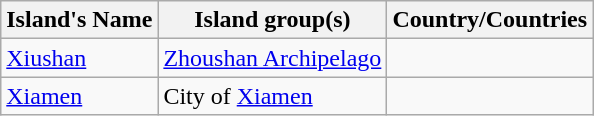<table class="wikitable">
<tr>
<th>Island's Name</th>
<th>Island group(s)</th>
<th>Country/Countries</th>
</tr>
<tr>
<td><a href='#'>Xiushan</a></td>
<td><a href='#'>Zhoushan Archipelago</a></td>
<td></td>
</tr>
<tr>
<td><a href='#'>Xiamen</a></td>
<td>City of <a href='#'>Xiamen</a></td>
<td></td>
</tr>
</table>
